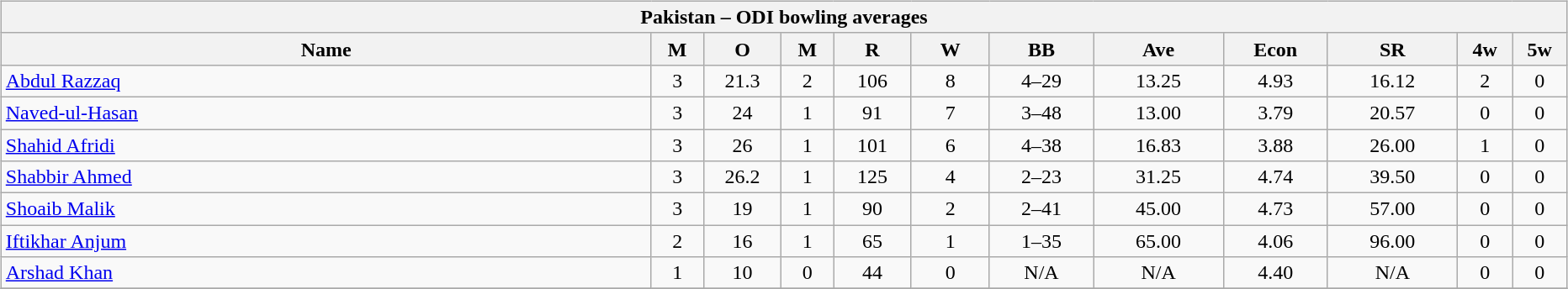<table width="100%">
<tr>
<td width=60%><br><table class="wikitable">
<tr>
<th colspan="12"> Pakistan – ODI bowling averages</th>
</tr>
<tr>
<th width=25%>Name</th>
<th width=2%>M</th>
<th width=3%>O</th>
<th width=2%>M</th>
<th width=3%>R</th>
<th width=3%>W</th>
<th width=4%>BB</th>
<th width=5%>Ave</th>
<th width=4%>Econ</th>
<th width=5%>SR</th>
<th width=2%>4w</th>
<th width=2%>5w</th>
</tr>
<tr align=center>
<td align=left><a href='#'>Abdul Razzaq</a></td>
<td>3</td>
<td>21.3</td>
<td>2</td>
<td>106</td>
<td>8</td>
<td>4–29</td>
<td>13.25</td>
<td>4.93</td>
<td>16.12</td>
<td>2</td>
<td>0</td>
</tr>
<tr align=center>
<td align=left><a href='#'>Naved-ul-Hasan</a></td>
<td>3</td>
<td>24</td>
<td>1</td>
<td>91</td>
<td>7</td>
<td>3–48</td>
<td>13.00</td>
<td>3.79</td>
<td>20.57</td>
<td>0</td>
<td>0</td>
</tr>
<tr align=center>
<td align=left><a href='#'>Shahid Afridi</a></td>
<td>3</td>
<td>26</td>
<td>1</td>
<td>101</td>
<td>6</td>
<td>4–38</td>
<td>16.83</td>
<td>3.88</td>
<td>26.00</td>
<td>1</td>
<td>0</td>
</tr>
<tr align=center>
<td align=left><a href='#'>Shabbir Ahmed</a></td>
<td>3</td>
<td>26.2</td>
<td>1</td>
<td>125</td>
<td>4</td>
<td>2–23</td>
<td>31.25</td>
<td>4.74</td>
<td>39.50</td>
<td>0</td>
<td>0</td>
</tr>
<tr align=center>
<td align=left><a href='#'>Shoaib Malik</a></td>
<td>3</td>
<td>19</td>
<td>1</td>
<td>90</td>
<td>2</td>
<td>2–41</td>
<td>45.00</td>
<td>4.73</td>
<td>57.00</td>
<td>0</td>
<td>0</td>
</tr>
<tr align=center>
<td align=left><a href='#'>Iftikhar Anjum</a></td>
<td>2</td>
<td>16</td>
<td>1</td>
<td>65</td>
<td>1</td>
<td>1–35</td>
<td>65.00</td>
<td>4.06</td>
<td>96.00</td>
<td>0</td>
<td>0</td>
</tr>
<tr align=center>
<td align=left><a href='#'>Arshad Khan</a></td>
<td>1</td>
<td>10</td>
<td>0</td>
<td>44</td>
<td>0</td>
<td>N/A</td>
<td>N/A</td>
<td>4.40</td>
<td>N/A</td>
<td>0</td>
<td>0</td>
</tr>
<tr>
</tr>
</table>
</td>
</tr>
</table>
